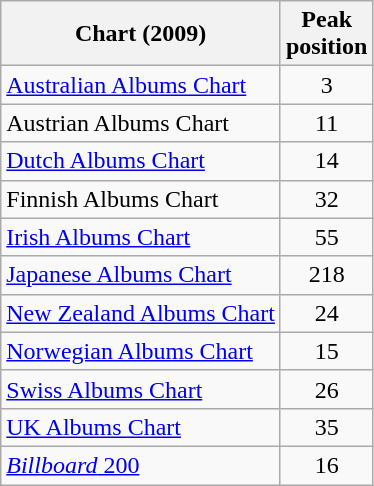<table class="wikitable sortable">
<tr>
<th>Chart (2009)</th>
<th>Peak<br> position</th>
</tr>
<tr>
<td><a href='#'>Australian Albums Chart</a></td>
<td style="text-align:center;">3</td>
</tr>
<tr>
<td>Austrian Albums Chart</td>
<td style="text-align:center;">11</td>
</tr>
<tr>
<td><a href='#'>Dutch Albums Chart</a></td>
<td style="text-align:center;">14</td>
</tr>
<tr>
<td>Finnish Albums Chart</td>
<td style="text-align:center;">32</td>
</tr>
<tr>
<td><a href='#'>Irish Albums Chart</a></td>
<td style="text-align:center;">55</td>
</tr>
<tr>
<td><a href='#'>Japanese Albums Chart</a></td>
<td style="text-align:center;">218</td>
</tr>
<tr>
<td><a href='#'>New Zealand Albums Chart</a></td>
<td style="text-align:center;">24</td>
</tr>
<tr>
<td><a href='#'>Norwegian Albums Chart</a></td>
<td style="text-align:center;">15</td>
</tr>
<tr>
<td><a href='#'>Swiss Albums Chart</a></td>
<td style="text-align:center;">26</td>
</tr>
<tr>
<td><a href='#'>UK Albums Chart</a></td>
<td style="text-align:center;">35</td>
</tr>
<tr>
<td><a href='#'><em>Billboard</em> 200</a></td>
<td style="text-align:center;">16</td>
</tr>
</table>
